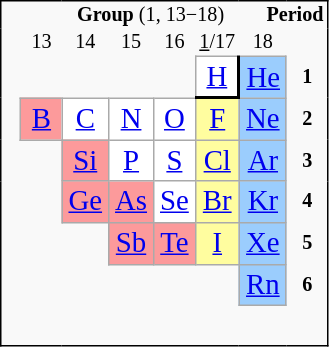<table class="wikitable floatright" style="font-size:120%;text-align:center; line-height: 95%;border-color:black;">
<tr style="font-size:70% ; line-height: 95%;">
<td style="border:none"></td>
<td colspan=1 style="border:none;"></td>
<td colspan=4 style="border:none;"><strong>Group</strong> (1, 13−18)</td>
<td colspan=2 style="border:none;text-align:right"><strong>Period</strong></td>
</tr>
<tr style="font-size:70% ; line-height: 95%; vertical-align:top;">
<td style="border:none"></td>
<td scope="col" style="border:none; width: 22px">13</td>
<td scope="col" style="border:none; width: 22px">14</td>
<td scope="col" style="border:none; width: 22px">15</td>
<td scope="col" style="border:none; width: 22px">16</td>
<td scope="col" style="border:none; width: 22px"><u>1</u>/17</td>
<td scope="col" style="border:none; width: 22px">18</td>
<td scope="col" style="border:none; width: 22px"></td>
</tr>
<tr>
<td style="border:none; line-height: 20px"> </td>
<td colspan=4 style="border:none"></td>
<td style="background-color:#FFFFFF;border-bottom:2px solid black;border-right:2px solid black;"><a href='#'>H</a></td>
<td style="background-color:#9BCDFD;padding-bottom:3px;"><a href='#'>He</a></td>
<td style="border:none; font-size:70%;"><strong>1</strong></td>
</tr>
<tr>
<td style="border:none; line-height: 20px"> </td>
<td style="background-color:#FC9A9B;"><a href='#'>B</a></td>
<td style="background-color:#FFFFFF;"><a href='#'>C</a></td>
<td style="background-color:#FFFFFF;"><a href='#'>N</a></td>
<td style="background-color:#FFFFFF;"><a href='#'>O</a></td>
<td style="background-color:#FFFD9F;"><a href='#'>F</a></td>
<td style="background-color:#9BCDFD;"><a href='#'>Ne</a></td>
<td style="border:none; font-size:70%"><strong>2</strong></td>
</tr>
<tr>
<td style="border:none; line-height: 20px"> </td>
<td style="border:none;"></td>
<td style="background-color:#FC9A9B;"><a href='#'>Si</a></td>
<td style="background-color:#FFFFFF;"><a href='#'>P</a></td>
<td style="background-color:#FFFFFF;"><a href='#'>S</a></td>
<td style="background-color:#FFFD9F;"><a href='#'>Cl</a></td>
<td style="background-color:#9BCDFD;"><a href='#'>Ar</a></td>
<td style="border:none; font-size:70%"><strong>3</strong></td>
</tr>
<tr>
<td style="border:none; line-height: 20px"> </td>
<td style="border:none;"></td>
<td style="background-color:#FC9A9B;"><a href='#'>Ge</a></td>
<td style="background-color:#FC9A9B;"><a href='#'>As</a></td>
<td style="background-color:#FFFFFF;"><a href='#'>Se</a></td>
<td style="background-color:#FFFD9F;"><a href='#'>Br</a></td>
<td style="background-color:#9BCDFD;"><a href='#'>Kr</a></td>
<td style="border:none; font-size:70%"><strong>4</strong></td>
</tr>
<tr>
<td style="border:none; line-height: 20px"> </td>
<td colspan=2 style="border:none;"></td>
<td style="background-color:#FC9A9B;"><a href='#'>Sb</a></td>
<td style="background-color:#FC9A9B;"><a href='#'>Te</a></td>
<td style="background-color:#FFFD9F;"><a href='#'>I</a></td>
<td style="background-color:#9BCDFD;"><a href='#'>Xe</a></td>
<td style="border:none; font-size:70%"><strong>5</strong></td>
</tr>
<tr>
<td style="border:none; line-height: 20px"> </td>
<td colspan=5 style="border:none;"></td>
<td style="background-color:#9BCDFD;"><a href='#'>Rn</a></td>
<td style="border:none; font-size:70%"><strong>6</strong></td>
</tr>
<tr>
</tr>
<tr>
<td colspan=8 style="border:none;"><br></td>
</tr>
</table>
